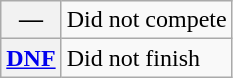<table class="wikitable">
<tr>
<th scope="row">—</th>
<td>Did not compete</td>
</tr>
<tr>
<th scope="row"><a href='#'>DNF</a></th>
<td>Did not finish</td>
</tr>
</table>
